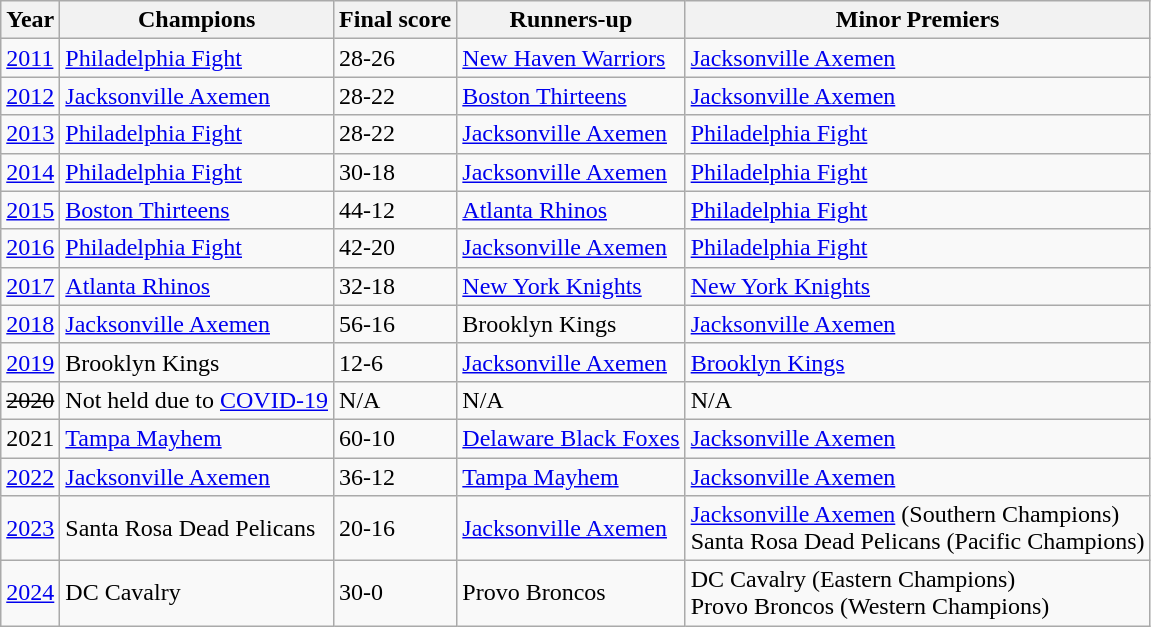<table class="wikitable">
<tr>
<th>Year</th>
<th>Champions</th>
<th>Final score</th>
<th>Runners-up</th>
<th>Minor Premiers</th>
</tr>
<tr>
<td><a href='#'>2011</a></td>
<td><a href='#'>Philadelphia Fight</a></td>
<td>28-26</td>
<td><a href='#'>New Haven Warriors</a></td>
<td><a href='#'>Jacksonville Axemen</a></td>
</tr>
<tr>
<td><a href='#'>2012</a></td>
<td><a href='#'>Jacksonville Axemen</a></td>
<td>28-22</td>
<td><a href='#'>Boston Thirteens</a></td>
<td><a href='#'>Jacksonville Axemen</a></td>
</tr>
<tr>
<td><a href='#'>2013</a></td>
<td><a href='#'>Philadelphia Fight</a></td>
<td>28-22</td>
<td><a href='#'>Jacksonville Axemen</a></td>
<td><a href='#'>Philadelphia Fight</a></td>
</tr>
<tr>
<td><a href='#'>2014</a></td>
<td><a href='#'>Philadelphia Fight</a></td>
<td>30-18</td>
<td><a href='#'>Jacksonville Axemen</a></td>
<td><a href='#'>Philadelphia Fight</a></td>
</tr>
<tr>
<td><a href='#'>2015</a></td>
<td><a href='#'>Boston Thirteens</a></td>
<td>44-12</td>
<td><a href='#'>Atlanta Rhinos</a></td>
<td><a href='#'>Philadelphia Fight</a></td>
</tr>
<tr>
<td><a href='#'>2016</a></td>
<td><a href='#'>Philadelphia Fight</a></td>
<td>42-20</td>
<td><a href='#'>Jacksonville Axemen</a></td>
<td><a href='#'>Philadelphia Fight</a></td>
</tr>
<tr>
<td><a href='#'>2017</a></td>
<td><a href='#'>Atlanta Rhinos</a></td>
<td>32-18</td>
<td><a href='#'>New York Knights</a></td>
<td><a href='#'>New York Knights</a></td>
</tr>
<tr>
<td><a href='#'>2018</a></td>
<td><a href='#'>Jacksonville Axemen</a></td>
<td>56-16</td>
<td>Brooklyn Kings</td>
<td><a href='#'>Jacksonville Axemen</a></td>
</tr>
<tr>
<td><a href='#'>2019</a></td>
<td>Brooklyn Kings</td>
<td>12-6</td>
<td><a href='#'>Jacksonville Axemen</a></td>
<td><a href='#'>Brooklyn Kings</a></td>
</tr>
<tr>
<td><s>2020</s></td>
<td>Not held due to <a href='#'>COVID-19</a></td>
<td>N/A</td>
<td>N/A</td>
<td>N/A</td>
</tr>
<tr>
<td>2021</td>
<td><a href='#'>Tampa Mayhem</a></td>
<td>60-10</td>
<td><a href='#'>Delaware Black Foxes</a></td>
<td><a href='#'>Jacksonville Axemen</a></td>
</tr>
<tr>
<td><a href='#'>2022</a></td>
<td><a href='#'>Jacksonville Axemen</a></td>
<td>36-12</td>
<td><a href='#'>Tampa Mayhem</a></td>
<td><a href='#'>Jacksonville Axemen</a></td>
</tr>
<tr>
<td><a href='#'>2023</a></td>
<td>Santa Rosa Dead Pelicans</td>
<td>20-16</td>
<td><a href='#'>Jacksonville Axemen</a></td>
<td><a href='#'>Jacksonville Axemen</a> (Southern Champions)<br>Santa Rosa Dead Pelicans (Pacific Champions)</td>
</tr>
<tr>
<td><a href='#'>2024</a></td>
<td>DC Cavalry</td>
<td>30-0</td>
<td>Provo Broncos</td>
<td>DC Cavalry (Eastern Champions)<br>Provo Broncos (Western Champions)</td>
</tr>
</table>
